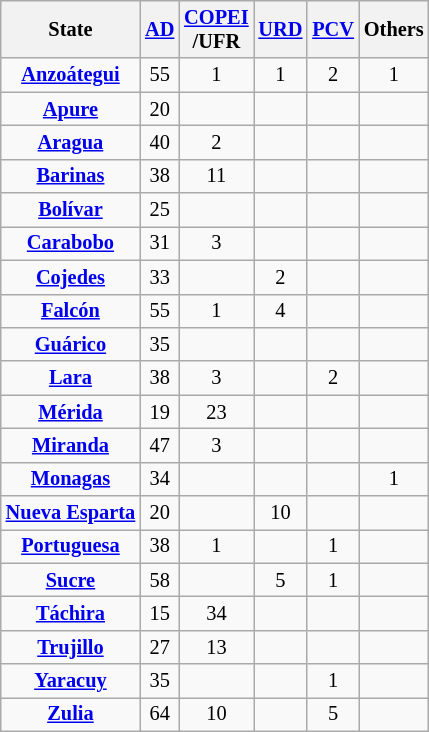<table class=" wikitable sortable" style="text-align:center; font-size:85%">
<tr>
<th>State</th>
<th><a href='#'>AD</a></th>
<th><a href='#'>COPEI</a><br>/UFR</th>
<th><a href='#'>URD</a></th>
<th><a href='#'>PCV</a></th>
<th>Others</th>
</tr>
<tr>
<td><strong><a href='#'>Anzoátegui</a></strong></td>
<td>55</td>
<td>1</td>
<td>1</td>
<td>2</td>
<td>1</td>
</tr>
<tr>
<td><strong><a href='#'>Apure</a></strong></td>
<td>20</td>
<td></td>
<td></td>
<td></td>
<td></td>
</tr>
<tr>
<td><strong><a href='#'>Aragua</a></strong></td>
<td>40</td>
<td>2</td>
<td></td>
<td></td>
<td></td>
</tr>
<tr>
<td><strong><a href='#'>Barinas</a></strong></td>
<td>38</td>
<td>11</td>
<td></td>
<td></td>
<td></td>
</tr>
<tr>
<td><strong><a href='#'>Bolívar</a></strong></td>
<td>25</td>
<td></td>
<td></td>
<td></td>
<td></td>
</tr>
<tr>
<td><strong><a href='#'>Carabobo</a></strong></td>
<td>31</td>
<td>3</td>
<td></td>
<td></td>
<td></td>
</tr>
<tr>
<td><strong><a href='#'>Cojedes</a></strong></td>
<td>33</td>
<td></td>
<td>2</td>
<td></td>
<td></td>
</tr>
<tr>
<td><strong><a href='#'>Falcón</a></strong></td>
<td>55</td>
<td>1</td>
<td>4</td>
<td></td>
<td></td>
</tr>
<tr>
<td><strong><a href='#'>Guárico</a></strong></td>
<td>35</td>
<td></td>
<td></td>
<td></td>
<td></td>
</tr>
<tr>
<td><strong><a href='#'>Lara</a></strong></td>
<td>38</td>
<td>3</td>
<td></td>
<td>2</td>
<td></td>
</tr>
<tr>
<td><strong><a href='#'>Mérida</a></strong></td>
<td>19</td>
<td>23</td>
<td></td>
<td></td>
<td></td>
</tr>
<tr>
<td><strong><a href='#'>Miranda</a></strong></td>
<td>47</td>
<td>3</td>
<td></td>
<td></td>
<td></td>
</tr>
<tr>
<td><strong><a href='#'>Monagas</a></strong></td>
<td>34</td>
<td></td>
<td></td>
<td></td>
<td>1</td>
</tr>
<tr>
<td><strong><a href='#'>Nueva Esparta</a></strong></td>
<td>20</td>
<td></td>
<td>10</td>
<td></td>
<td></td>
</tr>
<tr>
<td><strong><a href='#'>Portuguesa</a></strong></td>
<td>38</td>
<td>1</td>
<td></td>
<td>1</td>
<td></td>
</tr>
<tr>
<td><strong><a href='#'>Sucre</a></strong></td>
<td>58</td>
<td></td>
<td>5</td>
<td>1</td>
<td></td>
</tr>
<tr>
<td><strong><a href='#'>Táchira</a></strong></td>
<td>15</td>
<td>34</td>
<td></td>
<td></td>
<td></td>
</tr>
<tr>
<td><strong><a href='#'>Trujillo</a></strong></td>
<td>27</td>
<td>13</td>
<td></td>
<td></td>
<td></td>
</tr>
<tr>
<td><strong><a href='#'>Yaracuy</a></strong></td>
<td>35</td>
<td></td>
<td></td>
<td>1</td>
<td></td>
</tr>
<tr>
<td><strong><a href='#'>Zulia</a></strong></td>
<td>64</td>
<td>10</td>
<td></td>
<td>5</td>
<td></td>
</tr>
</table>
